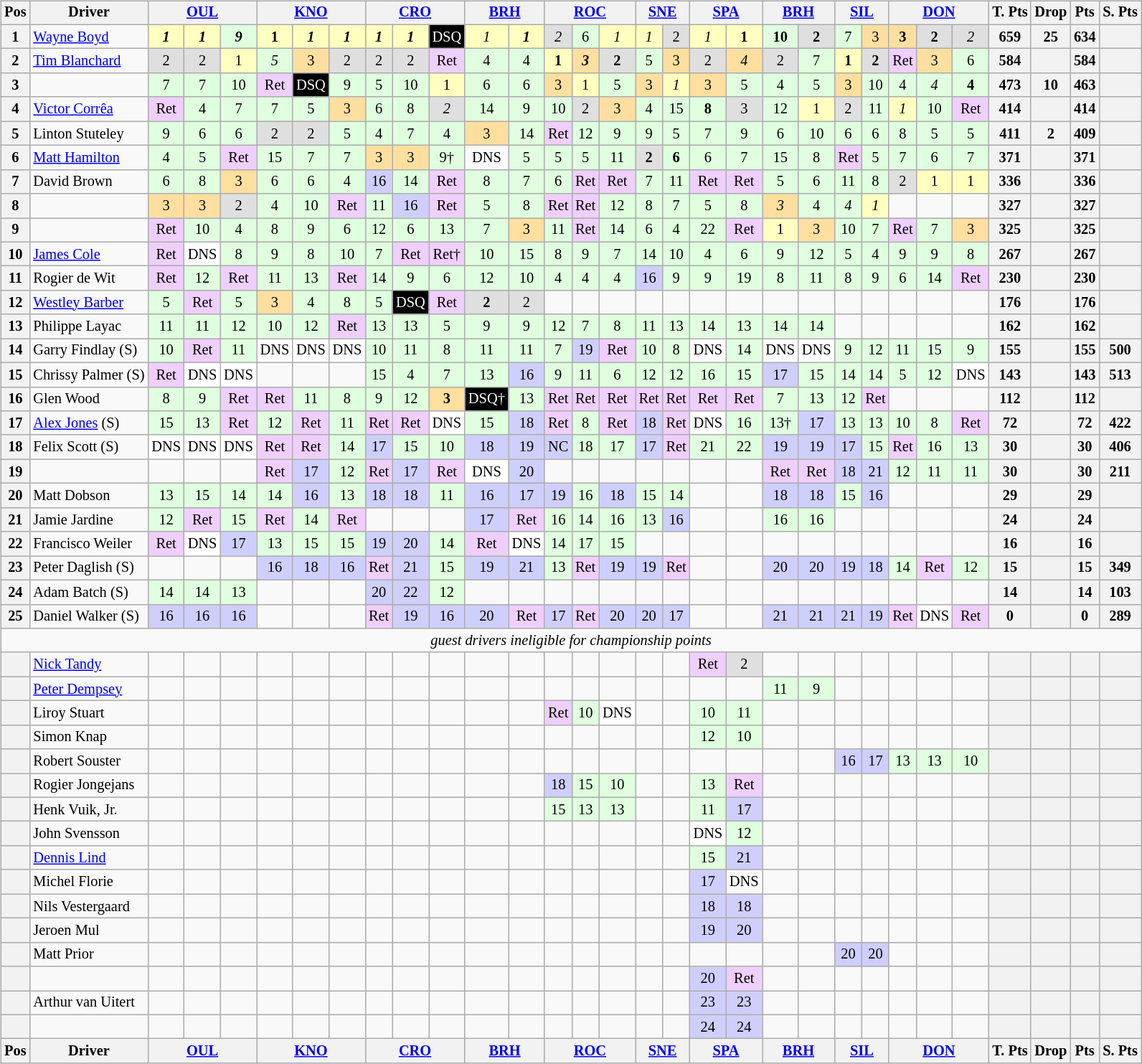<table>
<tr>
<td><br><table class="wikitable" style="font-size: 85%; text-align: center;">
<tr valign="top">
<th valign="middle">Pos</th>
<th valign="middle">Driver</th>
<th colspan="3"><a href='#'>OUL</a><br></th>
<th colspan="3"><a href='#'>KNO</a><br></th>
<th colspan="3"><a href='#'>CRO</a><br></th>
<th colspan="2"><a href='#'>BRH</a><br></th>
<th colspan="3"><a href='#'>ROC</a><br></th>
<th colspan="2"><a href='#'>SNE</a><br></th>
<th colspan="2"><a href='#'>SPA</a><br></th>
<th colspan="2"><a href='#'>BRH</a><br></th>
<th colspan="2"><a href='#'>SIL</a><br></th>
<th colspan="3"><a href='#'>DON</a><br></th>
<th valign="middle">T. Pts</th>
<th valign="middle">Drop</th>
<th valign="middle">Pts</th>
<th valign="middle">S. Pts</th>
</tr>
<tr>
<th>1</th>
<td align=left> <a href='#'>Wayne Boyd</a></td>
<td style="background:#FFFFBF;"><strong><em>1</em></strong></td>
<td style="background:#FFFFBF;"><strong><em>1</em></strong></td>
<td style="background:#DFFFDF;"><strong><em>9</em></strong></td>
<td style="background:#FFFFBF;"><strong>1</strong></td>
<td style="background:#FFFFBF;"><strong><em>1</em></strong></td>
<td style="background:#FFFFBF;"><strong><em>1</em></strong></td>
<td style="background:#FFFFBF;"><strong><em>1</em></strong></td>
<td style="background:#FFFFBF;"><strong><em>1</em></strong></td>
<td style="background:#000000; color:white;">DSQ</td>
<td style="background:#FFFFBF;"><em>1</em></td>
<td style="background:#FFFFBF;"><strong><em>1</em></strong></td>
<td style="background:#DFDFDF;"><em>2</em></td>
<td style="background:#DFFFDF;">6</td>
<td style="background:#FFFFBF;"><em>1</em></td>
<td style="background:#FFFFBF;"><em>1</em></td>
<td style="background:#DFDFDF;">2</td>
<td style="background:#FFFFBF;"><em>1</em></td>
<td style="background:#FFFFBF;"><strong>1</strong></td>
<td style="background:#DFFFDF;"><strong>10</strong></td>
<td style="background:#DFDFDF;"><strong>2</strong></td>
<td style="background:#DFFFDF;">7</td>
<td style="background:#FFDF9F;">3</td>
<td style="background:#FFDF9F;"><strong>3</strong></td>
<td style="background:#DFDFDF;"><strong>2</strong></td>
<td style="background:#DFDFDF;"><em>2</em></td>
<th>659</th>
<th>25</th>
<th>634</th>
<th></th>
</tr>
<tr>
<th>2</th>
<td align=left> <a href='#'>Tim Blanchard</a></td>
<td style="background:#DFDFDF;">2</td>
<td style="background:#DFDFDF;">2</td>
<td style="background:#FFFFBF;">1</td>
<td style="background:#DFFFDF;"><em>5</em></td>
<td style="background:#FFDF9F;">3</td>
<td style="background:#DFDFDF;">2</td>
<td style="background:#DFDFDF;">2</td>
<td style="background:#DFDFDF;">2</td>
<td style="background:#EFCFFF;">Ret</td>
<td style="background:#DFFFDF;">4</td>
<td style="background:#DFFFDF;">4</td>
<td style="background:#FFFFBF;"><strong>1</strong></td>
<td style="background:#FFDF9F;"><strong><em>3</em></strong></td>
<td style="background:#DFDFDF;"><strong>2</strong></td>
<td style="background:#DFFFDF;">5</td>
<td style="background:#FFDF9F;">3</td>
<td style="background:#DFDFDF;">2</td>
<td style="background:#FFDF9F;"><em>4</em></td>
<td style="background:#DFDFDF;">2</td>
<td style="background:#DFFFDF;">7</td>
<td style="background:#FFFFBF;"><strong>1</strong></td>
<td style="background:#DFDFDF;"><strong>2</strong></td>
<td style="background:#EFCFFF;">Ret</td>
<td style="background:#FFDF9F;">3</td>
<td style="background:#DFFFDF;">6</td>
<th>584</th>
<th></th>
<th>584</th>
<th></th>
</tr>
<tr>
<th>3</th>
<td align=left></td>
<td style="background:#DFFFDF;">7</td>
<td style="background:#DFFFDF;">7</td>
<td style="background:#DFFFDF;">10</td>
<td style="background:#EFCFFF;">Ret</td>
<td style="background:#000000; color:white;">DSQ</td>
<td style="background:#DFFFDF;">9</td>
<td style="background:#DFFFDF;">5</td>
<td style="background:#DFFFDF;">10</td>
<td style="background:#FFFFBF;">1</td>
<td style="background:#DFFFDF;">6</td>
<td style="background:#DFFFDF;">6</td>
<td style="background:#FFDF9F;">3</td>
<td style="background:#FFFFBF;">1</td>
<td style="background:#DFFFDF;">5</td>
<td style="background:#FFDF9F;">3</td>
<td style="background:#FFFFBF;"><em>1</em></td>
<td style="background:#FFDF9F;">3</td>
<td style="background:#DFFFDF;">5</td>
<td style="background:#DFFFDF;">4</td>
<td style="background:#DFFFDF;">5</td>
<td style="background:#FFDF9F;">3</td>
<td style="background:#DFFFDF;">10</td>
<td style="background:#DFFFDF;">4</td>
<td style="background:#DFFFDF;"><em>4</em></td>
<td style="background:#DFFFDF;"><strong>4</strong></td>
<th>473</th>
<th>10</th>
<th>463</th>
<th></th>
</tr>
<tr>
<th>4</th>
<td align=left> <a href='#'>Victor Corrêa</a></td>
<td style="background:#EFCFFF;">Ret</td>
<td style="background:#DFFFDF;">4</td>
<td style="background:#DFFFDF;">7</td>
<td style="background:#DFFFDF;">7</td>
<td style="background:#DFFFDF;">5</td>
<td style="background:#FFDF9F;">3</td>
<td style="background:#DFFFDF;">6</td>
<td style="background:#DFFFDF;">8</td>
<td style="background:#DFDFDF;"><em>2</em></td>
<td style="background:#DFFFDF;">14</td>
<td style="background:#DFFFDF;">9</td>
<td style="background:#DFFFDF;">10</td>
<td style="background:#DFDFDF;">2</td>
<td style="background:#FFDF9F;">3</td>
<td style="background:#DFFFDF;">4</td>
<td style="background:#DFFFDF;">15</td>
<td style="background:#DFFFDF;"><strong>8</strong></td>
<td style="background:#DFDFDF;">3</td>
<td style="background:#DFFFDF;">12</td>
<td style="background:#FFFFBF;">1</td>
<td style="background:#DFDFDF;">2</td>
<td style="background:#DFFFDF;">11</td>
<td style="background:#FFFFBF;"><em>1</em></td>
<td style="background:#DFFFDF;">10</td>
<td style="background:#EFCFFF;">Ret</td>
<th>414</th>
<th></th>
<th>414</th>
<th></th>
</tr>
<tr>
<th>5</th>
<td align=left> Linton Stuteley</td>
<td style="background:#DFFFDF;">9</td>
<td style="background:#DFFFDF;">6</td>
<td style="background:#DFFFDF;">6</td>
<td style="background:#DFDFDF;">2</td>
<td style="background:#DFDFDF;">2</td>
<td style="background:#DFFFDF;">5</td>
<td style="background:#DFFFDF;">4</td>
<td style="background:#DFFFDF;">7</td>
<td style="background:#DFFFDF;">4</td>
<td style="background:#FFDF9F;">3</td>
<td style="background:#DFFFDF;">14</td>
<td style="background:#EFCFFF;">Ret</td>
<td style="background:#DFFFDF;">12</td>
<td style="background:#DFFFDF;">9</td>
<td style="background:#DFFFDF;">9</td>
<td style="background:#DFFFDF;">5</td>
<td style="background:#DFFFDF;">7</td>
<td style="background:#DFFFDF;">9</td>
<td style="background:#DFFFDF;">6</td>
<td style="background:#DFFFDF;">10</td>
<td style="background:#DFFFDF;">6</td>
<td style="background:#DFFFDF;">6</td>
<td style="background:#DFFFDF;">8</td>
<td style="background:#DFFFDF;">5</td>
<td style="background:#DFFFDF;">5</td>
<th>411</th>
<th>2</th>
<th>409</th>
<th></th>
</tr>
<tr>
<th>6</th>
<td align=left> <a href='#'>Matt Hamilton</a></td>
<td style="background:#DFFFDF;">4</td>
<td style="background:#DFFFDF;">5</td>
<td style="background:#EFCFFF;">Ret</td>
<td style="background:#DFFFDF;">15</td>
<td style="background:#DFFFDF;">7</td>
<td style="background:#DFFFDF;">7</td>
<td style="background:#FFDF9F;">3</td>
<td style="background:#FFDF9F;">3</td>
<td style="background:#DFFFDF;">9†</td>
<td align="center" valign="bottom">DNS</td>
<td style="background:#DFFFDF;">5</td>
<td style="background:#DFFFDF;">5</td>
<td style="background:#DFFFDF;">5</td>
<td style="background:#DFFFDF;">11</td>
<td style="background:#DFDFDF;"><strong>2</strong></td>
<td style="background:#DFFFDF;"><strong>6</strong></td>
<td style="background:#DFFFDF;">6</td>
<td style="background:#DFFFDF;">7</td>
<td style="background:#DFFFDF;">15</td>
<td style="background:#DFFFDF;">8</td>
<td style="background:#EFCFFF;">Ret</td>
<td style="background:#DFFFDF;">5</td>
<td style="background:#DFFFDF;">7</td>
<td style="background:#DFFFDF;">6</td>
<td style="background:#DFFFDF;">7</td>
<th>371</th>
<th></th>
<th>371</th>
<th></th>
</tr>
<tr>
<th>7</th>
<td align=left> David Brown</td>
<td style="background:#DFFFDF;">6</td>
<td style="background:#DFFFDF;">8</td>
<td style="background:#FFDF9F;">3</td>
<td style="background:#DFFFDF;">6</td>
<td style="background:#DFFFDF;">6</td>
<td style="background:#DFFFDF;">4</td>
<td style="background:#CFCFFF;">16</td>
<td style="background:#DFFFDF;">14</td>
<td style="background:#EFCFFF;">Ret</td>
<td style="background:#DFFFDF;">8</td>
<td style="background:#DFFFDF;">7</td>
<td style="background:#DFFFDF;">6</td>
<td style="background:#EFCFFF;">Ret</td>
<td style="background:#EFCFFF;">Ret</td>
<td style="background:#DFFFDF;">7</td>
<td style="background:#DFFFDF;">11</td>
<td style="background:#EFCFFF;">Ret</td>
<td style="background:#EFCFFF;">Ret</td>
<td style="background:#DFFFDF;">5</td>
<td style="background:#DFFFDF;">6</td>
<td style="background:#DFFFDF;">11</td>
<td style="background:#DFFFDF;">8</td>
<td style="background:#DFDFDF;">2</td>
<td style="background:#FFFFBF;">1</td>
<td style="background:#FFFFBF;">1</td>
<th>336</th>
<th></th>
<th>336</th>
<th></th>
</tr>
<tr>
<th>8</th>
<td align=left></td>
<td style="background:#FFDF9F;">3</td>
<td style="background:#FFDF9F;">3</td>
<td style="background:#DFDFDF;">2</td>
<td style="background:#DFFFDF;">4</td>
<td style="background:#DFFFDF;">10</td>
<td style="background:#EFCFFF;">Ret</td>
<td style="background:#DFFFDF;">11</td>
<td style="background:#CFCFFF;">16</td>
<td style="background:#EFCFFF;">Ret</td>
<td style="background:#DFFFDF;">5</td>
<td style="background:#DFFFDF;">8</td>
<td style="background:#EFCFFF;">Ret</td>
<td style="background:#EFCFFF;">Ret</td>
<td style="background:#DFFFDF;">12</td>
<td style="background:#DFFFDF;">8</td>
<td style="background:#DFFFDF;">7</td>
<td style="background:#DFFFDF;">5</td>
<td style="background:#DFFFDF;">8</td>
<td style="background:#FFDF9F;"><em>3</em></td>
<td style="background:#DFFFDF;">4</td>
<td style="background:#DFFFDF;"><em>4</em></td>
<td style="background:#FFFFBF;"><em>1</em></td>
<td></td>
<td></td>
<td></td>
<th>327</th>
<th></th>
<th>327</th>
<th></th>
</tr>
<tr>
<th>9</th>
<td align=left></td>
<td style="background:#EFCFFF;">Ret</td>
<td style="background:#DFFFDF;">10</td>
<td style="background:#DFFFDF;">4</td>
<td style="background:#DFFFDF;">8</td>
<td style="background:#DFFFDF;">9</td>
<td style="background:#DFFFDF;">6</td>
<td style="background:#DFFFDF;">12</td>
<td style="background:#DFFFDF;">6</td>
<td style="background:#DFFFDF;">13</td>
<td style="background:#DFFFDF;">7</td>
<td style="background:#FFDF9F;">3</td>
<td style="background:#DFFFDF;">11</td>
<td style="background:#EFCFFF;">Ret</td>
<td style="background:#DFFFDF;">14</td>
<td style="background:#DFFFDF;">6</td>
<td style="background:#DFFFDF;">4</td>
<td style="background:#DFFFDF;">22</td>
<td style="background:#EFCFFF;">Ret</td>
<td style="background:#FFFFBF;">1</td>
<td style="background:#FFDF9F;">3</td>
<td style="background:#DFFFDF;">10</td>
<td style="background:#DFFFDF;">7</td>
<td style="background:#EFCFFF;">Ret</td>
<td style="background:#DFFFDF;">7</td>
<td style="background:#FFDF9F;">3</td>
<th>325</th>
<th></th>
<th>325</th>
<th></th>
</tr>
<tr>
<th>10</th>
<td align=left> <a href='#'>James Cole</a></td>
<td style="background:#EFCFFF;">Ret</td>
<td style="background:#FFFFFF;">DNS</td>
<td style="background:#DFFFDF;">8</td>
<td style="background:#DFFFDF;">9</td>
<td style="background:#DFFFDF;">8</td>
<td style="background:#DFFFDF;">10</td>
<td style="background:#DFFFDF;">7</td>
<td style="background:#EFCFFF;">Ret</td>
<td style="background:#EFCFFF;">Ret†</td>
<td style="background:#DFFFDF;">10</td>
<td style="background:#DFFFDF;">15</td>
<td style="background:#DFFFDF;">8</td>
<td style="background:#DFFFDF;">9</td>
<td style="background:#DFFFDF;">7</td>
<td style="background:#DFFFDF;">14</td>
<td style="background:#DFFFDF;">10</td>
<td style="background:#DFFFDF;">4</td>
<td style="background:#DFFFDF;">6</td>
<td style="background:#DFFFDF;">9</td>
<td style="background:#DFFFDF;">12</td>
<td style="background:#DFFFDF;">5</td>
<td style="background:#DFFFDF;">4</td>
<td style="background:#DFFFDF;">9</td>
<td style="background:#DFFFDF;">9</td>
<td style="background:#DFFFDF;">8</td>
<th>267</th>
<th></th>
<th>267</th>
<th></th>
</tr>
<tr>
<th>11</th>
<td align=left> Rogier de Wit</td>
<td style="background:#EFCFFF;">Ret</td>
<td style="background:#DFFFDF;">12</td>
<td style="background:#EFCFFF;">Ret</td>
<td style="background:#DFFFDF;">11</td>
<td style="background:#DFFFDF;">13</td>
<td style="background:#EFCFFF;">Ret</td>
<td style="background:#DFFFDF;">14</td>
<td style="background:#DFFFDF;">9</td>
<td style="background:#DFFFDF;">6</td>
<td style="background:#DFFFDF;">12</td>
<td style="background:#DFFFDF;">10</td>
<td style="background:#DFFFDF;">4</td>
<td style="background:#DFFFDF;">4</td>
<td style="background:#DFFFDF;">4</td>
<td style="background:#CFCFFF;">16</td>
<td style="background:#DFFFDF;">9</td>
<td style="background:#DFFFDF;">9</td>
<td style="background:#DFFFDF;">19</td>
<td style="background:#DFFFDF;">8</td>
<td style="background:#DFFFDF;">11</td>
<td style="background:#DFFFDF;">8</td>
<td style="background:#DFFFDF;">9</td>
<td style="background:#DFFFDF;">6</td>
<td style="background:#DFFFDF;">14</td>
<td style="background:#EFCFFF;">Ret</td>
<th>230</th>
<th></th>
<th>230</th>
<th></th>
</tr>
<tr>
<th>12</th>
<td align=left> <a href='#'>Westley Barber</a></td>
<td style="background:#DFFFDF;">5</td>
<td style="background:#EFCFFF;">Ret</td>
<td style="background:#DFFFDF;">5</td>
<td style="background:#FFDF9F;">3</td>
<td style="background:#DFFFDF;">4</td>
<td style="background:#DFFFDF;">8</td>
<td style="background:#DFFFDF;">5</td>
<td style="background:#000000; color:white;">DSQ</td>
<td style="background:#EFCFFF;">Ret</td>
<td style="background:#DFDFDF;"><strong>2</strong></td>
<td style="background:#DFDFDF;">2</td>
<td></td>
<td></td>
<td></td>
<td></td>
<td></td>
<td></td>
<td></td>
<td></td>
<td></td>
<td></td>
<td></td>
<td></td>
<td></td>
<td></td>
<th>176</th>
<th></th>
<th>176</th>
<th></th>
</tr>
<tr>
<th>13</th>
<td align=left> Philippe Layac</td>
<td style="background:#DFFFDF;">11</td>
<td style="background:#DFFFDF;">11</td>
<td style="background:#DFFFDF;">12</td>
<td style="background:#DFFFDF;">10</td>
<td style="background:#DFFFDF;">12</td>
<td style="background:#EFCFFF;">Ret</td>
<td style="background:#DFFFDF;">13</td>
<td style="background:#DFFFDF;">13</td>
<td style="background:#DFFFDF;">5</td>
<td style="background:#DFFFDF;">9</td>
<td style="background:#DFFFDF;">9</td>
<td style="background:#DFFFDF;">12</td>
<td style="background:#DFFFDF;">7</td>
<td style="background:#DFFFDF;">8</td>
<td style="background:#DFFFDF;">11</td>
<td style="background:#DFFFDF;">13</td>
<td style="background:#DFFFDF;">14</td>
<td style="background:#DFFFDF;">13</td>
<td style="background:#DFFFDF;">14</td>
<td style="background:#DFFFDF;">14</td>
<td></td>
<td></td>
<td></td>
<td></td>
<td></td>
<th>162</th>
<th></th>
<th>162</th>
<th></th>
</tr>
<tr>
<th>14</th>
<td align=left> Garry Findlay (S)</td>
<td style="background:#DFFFDF;">10</td>
<td style="background:#EFCFFF;">Ret</td>
<td style="background:#DFFFDF;">11</td>
<td style="background:#FFFFFF;">DNS</td>
<td style="background:#FFFFFF;">DNS</td>
<td style="background:#FFFFFF;">DNS</td>
<td style="background:#DFFFDF;">10</td>
<td style="background:#DFFFDF;">11</td>
<td style="background:#DFFFDF;">8</td>
<td style="background:#DFFFDF;">11</td>
<td style="background:#DFFFDF;">11</td>
<td style="background:#DFFFDF;">7</td>
<td style="background:#CFCFFF;">19</td>
<td style="background:#EFCFFF;">Ret</td>
<td style="background:#DFFFDF;">10</td>
<td style="background:#DFFFDF;">8</td>
<td style="background:#FFFFFF;">DNS</td>
<td style="background:#DFFFDF;">14</td>
<td style="background:#FFFFFF;">DNS</td>
<td style="background:#FFFFFF;">DNS</td>
<td style="background:#DFFFDF;">9</td>
<td style="background:#DFFFDF;">12</td>
<td style="background:#DFFFDF;">11</td>
<td style="background:#DFFFDF;">15</td>
<td style="background:#DFFFDF;">9</td>
<th>155</th>
<th></th>
<th>155</th>
<th>500</th>
</tr>
<tr>
<th>15</th>
<td align=left> Chrissy Palmer (S)</td>
<td style="background:#EFCFFF;">Ret</td>
<td style="background:#FFFFFF;">DNS</td>
<td style="background:#FFFFFF;">DNS</td>
<td></td>
<td></td>
<td></td>
<td style="background:#DFFFDF;">15</td>
<td style="background:#DFFFDF;">4</td>
<td style="background:#DFFFDF;">7</td>
<td style="background:#DFFFDF;">13</td>
<td style="background:#CFCFFF;">16</td>
<td style="background:#DFFFDF;">9</td>
<td style="background:#DFFFDF;">11</td>
<td style="background:#DFFFDF;">6</td>
<td style="background:#DFFFDF;">12</td>
<td style="background:#DFFFDF;">12</td>
<td style="background:#DFFFDF;">16</td>
<td style="background:#DFFFDF;">15</td>
<td style="background:#CFCFFF;">17</td>
<td style="background:#DFFFDF;">15</td>
<td style="background:#DFFFDF;">14</td>
<td style="background:#DFFFDF;">14</td>
<td style="background:#DFFFDF;">5</td>
<td style="background:#DFFFDF;">12</td>
<td style="background:#FFFFFF;">DNS</td>
<th>143</th>
<th></th>
<th>143</th>
<th>513</th>
</tr>
<tr>
<th>16</th>
<td align=left> Glen Wood</td>
<td style="background:#DFFFDF;">8</td>
<td style="background:#DFFFDF;">9</td>
<td style="background:#EFCFFF;">Ret</td>
<td style="background:#EFCFFF;">Ret</td>
<td style="background:#DFFFDF;">11</td>
<td style="background:#DFFFDF;">8</td>
<td style="background:#DFFFDF;">9</td>
<td style="background:#DFFFDF;">12</td>
<td style="background:#FFDF9F;"><strong>3</strong></td>
<td style="background:#000000; color:white;">DSQ†</td>
<td style="background:#DFFFDF;">13</td>
<td style="background:#EFCFFF;">Ret</td>
<td style="background:#EFCFFF;">Ret</td>
<td style="background:#EFCFFF;">Ret</td>
<td style="background:#EFCFFF;">Ret</td>
<td style="background:#EFCFFF;">Ret</td>
<td style="background:#EFCFFF;">Ret</td>
<td style="background:#EFCFFF;">Ret</td>
<td style="background:#DFFFDF;">7</td>
<td style="background:#DFFFDF;">13</td>
<td style="background:#DFFFDF;">12</td>
<td style="background:#EFCFFF;">Ret</td>
<td></td>
<td></td>
<td></td>
<th>112</th>
<th></th>
<th>112</th>
<th></th>
</tr>
<tr>
<th>17</th>
<td align=left> <a href='#'>Alex Jones</a> (S)</td>
<td style="background:#DFFFDF;">15</td>
<td style="background:#DFFFDF;">13</td>
<td style="background:#EFCFFF;">Ret</td>
<td style="background:#DFFFDF;">12</td>
<td style="background:#EFCFFF;">Ret</td>
<td style="background:#DFFFDF;">11</td>
<td style="background:#EFCFFF;">Ret</td>
<td style="background:#EFCFFF;">Ret</td>
<td style="background:#FFFFFF;">DNS</td>
<td style="background:#DFFFDF;">15</td>
<td style="background:#CFCFFF;">18</td>
<td style="background:#EFCFFF;">Ret</td>
<td style="background:#DFFFDF;">8</td>
<td style="background:#EFCFFF;">Ret</td>
<td style="background:#CFCFFF;">18</td>
<td style="background:#EFCFFF;">Ret</td>
<td style="background:#FFFFFF;">DNS</td>
<td style="background:#DFFFDF;">16</td>
<td style="background:#DFFFDF;">13†</td>
<td style="background:#CFCFFF;">17</td>
<td style="background:#DFFFDF;">13</td>
<td style="background:#DFFFDF;">13</td>
<td style="background:#DFFFDF;">10</td>
<td style="background:#DFFFDF;">8</td>
<td style="background:#EFCFFF;">Ret</td>
<th>72</th>
<th></th>
<th>72</th>
<th>422</th>
</tr>
<tr>
<th>18</th>
<td align=left> Felix Scott (S)</td>
<td style="background:#FFFFFF;">DNS</td>
<td style="background:#FFFFFF;">DNS</td>
<td style="background:#FFFFFF;">DNS</td>
<td style="background:#EFCFFF;">Ret</td>
<td style="background:#EFCFFF;">Ret</td>
<td style="background:#DFFFDF;">14</td>
<td style="background:#CFCFFF;">17</td>
<td style="background:#DFFFDF;">15</td>
<td style="background:#DFFFDF;">10</td>
<td style="background:#CFCFFF;">18</td>
<td style="background:#CFCFFF;">19</td>
<td style="background:#CFCFFF;">NC</td>
<td style="background:#DFFFDF;">18</td>
<td style="background:#DFFFDF;">17</td>
<td style="background:#CFCFFF;">17</td>
<td style="background:#EFCFFF;">Ret</td>
<td style="background:#DFFFDF;">21</td>
<td style="background:#DFFFDF;">22</td>
<td style="background:#CFCFFF;">19</td>
<td style="background:#CFCFFF;">19</td>
<td style="background:#CFCFFF;">17</td>
<td style="background:#DFFFDF;">15</td>
<td style="background:#EFCFFF;">Ret</td>
<td style="background:#DFFFDF;">16</td>
<td style="background:#DFFFDF;">13</td>
<th>30</th>
<th></th>
<th>30</th>
<th>406</th>
</tr>
<tr>
<th>19</th>
<td align=left></td>
<td></td>
<td></td>
<td></td>
<td style="background:#EFCFFF;">Ret</td>
<td style="background:#CFCFFF;">17</td>
<td style="background:#DFFFDF;">12</td>
<td style="background:#EFCFFF;">Ret</td>
<td style="background:#CFCFFF;">17</td>
<td style="background:#EFCFFF;">Ret</td>
<td style="background:#FFFFFF;">DNS</td>
<td style="background:#CFCFFF;">20</td>
<td></td>
<td></td>
<td></td>
<td></td>
<td></td>
<td></td>
<td></td>
<td style="background:#EFCFFF;">Ret</td>
<td style="background:#EFCFFF;">Ret</td>
<td style="background:#CFCFFF;">18</td>
<td style="background:#CFCFFF;">21</td>
<td style="background:#DFFFDF;">12</td>
<td style="background:#DFFFDF;">11</td>
<td style="background:#DFFFDF;">11</td>
<th>30</th>
<th></th>
<th>30</th>
<th>211</th>
</tr>
<tr>
<th>20</th>
<td align=left> Matt Dobson</td>
<td style="background:#DFFFDF;">13</td>
<td style="background:#DFFFDF;">15</td>
<td style="background:#DFFFDF;">14</td>
<td style="background:#DFFFDF;">14</td>
<td style="background:#CFCFFF;">16</td>
<td style="background:#DFFFDF;">13</td>
<td style="background:#CFCFFF;">18</td>
<td style="background:#CFCFFF;">18</td>
<td style="background:#DFFFDF;">11</td>
<td style="background:#CFCFFF;">16</td>
<td style="background:#CFCFFF;">17</td>
<td style="background:#CFCFFF;">19</td>
<td style="background:#DFFFDF;">16</td>
<td style="background:#CFCFFF;">18</td>
<td style="background:#DFFFDF;">15</td>
<td style="background:#DFFFDF;">14</td>
<td></td>
<td></td>
<td style="background:#CFCFFF;">18</td>
<td style="background:#CFCFFF;">18</td>
<td style="background:#DFFFDF;">15</td>
<td style="background:#CFCFFF;">16</td>
<td></td>
<td></td>
<td></td>
<th>29</th>
<th></th>
<th>29</th>
<th></th>
</tr>
<tr>
<th>21</th>
<td align=left> Jamie Jardine</td>
<td style="background:#DFFFDF;">12</td>
<td style="background:#EFCFFF;">Ret</td>
<td style="background:#DFFFDF;">15</td>
<td style="background:#EFCFFF;">Ret</td>
<td style="background:#DFFFDF;">14</td>
<td style="background:#EFCFFF;">Ret</td>
<td></td>
<td></td>
<td></td>
<td style="background:#CFCFFF;">17</td>
<td style="background:#EFCFFF;">Ret</td>
<td style="background:#DFFFDF;">16</td>
<td style="background:#DFFFDF;">14</td>
<td style="background:#DFFFDF;">16</td>
<td style="background:#DFFFDF;">13</td>
<td style="background:#CFCFFF;">16</td>
<td></td>
<td></td>
<td style="background:#DFFFDF;">16</td>
<td style="background:#DFFFDF;">16</td>
<td></td>
<td></td>
<td></td>
<td></td>
<td></td>
<th>24</th>
<th></th>
<th>24</th>
<th></th>
</tr>
<tr>
<th>22</th>
<td align=left> Francisco Weiler</td>
<td style="background:#EFCFFF;">Ret</td>
<td style="background:#FFFFFF;">DNS</td>
<td style="background:#CFCFFF;">17</td>
<td style="background:#DFFFDF;">13</td>
<td style="background:#DFFFDF;">15</td>
<td style="background:#DFFFDF;">15</td>
<td style="background:#CFCFFF;">19</td>
<td style="background:#CFCFFF;">20</td>
<td style="background:#DFFFDF;">14</td>
<td style="background:#EFCFFF;">Ret</td>
<td style="background:#FFFFFF;">DNS</td>
<td style="background:#DFFFDF;">14</td>
<td style="background:#DFFFDF;">17</td>
<td style="background:#DFFFDF;">15</td>
<td></td>
<td></td>
<td></td>
<td></td>
<td></td>
<td></td>
<td></td>
<td></td>
<td></td>
<td></td>
<td></td>
<th>16</th>
<th></th>
<th>16</th>
<th></th>
</tr>
<tr>
<th>23</th>
<td align=left> Peter Daglish (S)</td>
<td></td>
<td></td>
<td></td>
<td style="background:#CFCFFF;">16</td>
<td style="background:#CFCFFF;">18</td>
<td style="background:#CFCFFF;">16</td>
<td style="background:#EFCFFF;">Ret</td>
<td style="background:#CFCFFF;">21</td>
<td style="background:#DFFFDF;">15</td>
<td style="background:#CFCFFF;">19</td>
<td style="background:#CFCFFF;">21</td>
<td style="background:#DFFFDF;">13</td>
<td style="background:#EFCFFF;">Ret</td>
<td style="background:#CFCFFF;">19</td>
<td style="background:#CFCFFF;">19</td>
<td style="background:#EFCFFF;">Ret</td>
<td></td>
<td></td>
<td style="background:#CFCFFF;">20</td>
<td style="background:#CFCFFF;">20</td>
<td style="background:#CFCFFF;">19</td>
<td style="background:#CFCFFF;">18</td>
<td style="background:#DFFFDF;">14</td>
<td style="background:#EFCFFF;">Ret</td>
<td style="background:#DFFFDF;">12</td>
<th>15</th>
<th></th>
<th>15</th>
<th>349</th>
</tr>
<tr>
<th>24</th>
<td align=left> Adam Batch (S)</td>
<td style="background:#DFFFDF;">14</td>
<td style="background:#DFFFDF;">14</td>
<td style="background:#DFFFDF;">13</td>
<td></td>
<td></td>
<td></td>
<td style="background:#CFCFFF;">20</td>
<td style="background:#CFCFFF;">22</td>
<td style="background:#DFFFDF;">12</td>
<td></td>
<td></td>
<td></td>
<td></td>
<td></td>
<td></td>
<td></td>
<td></td>
<td></td>
<td></td>
<td></td>
<td></td>
<td></td>
<td></td>
<td></td>
<td></td>
<th>14</th>
<th></th>
<th>14</th>
<th>103</th>
</tr>
<tr>
<th>25</th>
<td align=left> Daniel Walker (S)</td>
<td style="background:#CFCFFF;">16</td>
<td style="background:#CFCFFF;">16</td>
<td style="background:#CFCFFF;">16</td>
<td></td>
<td></td>
<td></td>
<td style="background:#EFCFFF;">Ret</td>
<td style="background:#CFCFFF;">19</td>
<td style="background:#CFCFFF;">16</td>
<td style="background:#CFCFFF;">20</td>
<td style="background:#EFCFFF;">Ret</td>
<td style="background:#CFCFFF;">17</td>
<td style="background:#EFCFFF;">Ret</td>
<td style="background:#CFCFFF;">20</td>
<td style="background:#CFCFFF;">20</td>
<td style="background:#CFCFFF;">17</td>
<td></td>
<td></td>
<td style="background:#CFCFFF;">21</td>
<td style="background:#CFCFFF;">21</td>
<td style="background:#CFCFFF;">21</td>
<td style="background:#CFCFFF;">19</td>
<td style="background:#EFCFFF;">Ret</td>
<td style="background:#FFFFFF;">DNS</td>
<td style="background:#EFCFFF;">Ret</td>
<th>0</th>
<th></th>
<th>0</th>
<th>289</th>
</tr>
<tr>
<td colspan=31 align=center><em>guest drivers ineligible for championship points</em></td>
</tr>
<tr>
<th></th>
<td align=left> <a href='#'>Nick Tandy</a></td>
<td></td>
<td></td>
<td></td>
<td></td>
<td></td>
<td></td>
<td></td>
<td></td>
<td></td>
<td></td>
<td></td>
<td></td>
<td></td>
<td></td>
<td></td>
<td></td>
<td style="background:#EFCFFF;">Ret</td>
<td style="background:#DFDFDF;">2</td>
<td></td>
<td></td>
<td></td>
<td></td>
<td></td>
<td></td>
<td></td>
<th></th>
<th></th>
<th></th>
<th></th>
</tr>
<tr>
<th></th>
<td align=left> <a href='#'>Peter Dempsey</a></td>
<td></td>
<td></td>
<td></td>
<td></td>
<td></td>
<td></td>
<td></td>
<td></td>
<td></td>
<td></td>
<td></td>
<td></td>
<td></td>
<td></td>
<td></td>
<td></td>
<td></td>
<td></td>
<td style="background:#DFFFDF;">11</td>
<td style="background:#DFFFDF;">9</td>
<td></td>
<td></td>
<td></td>
<td></td>
<td></td>
<th></th>
<th></th>
<th></th>
<th></th>
</tr>
<tr>
<th></th>
<td align=left> Liroy Stuart</td>
<td></td>
<td></td>
<td></td>
<td></td>
<td></td>
<td></td>
<td></td>
<td></td>
<td></td>
<td></td>
<td></td>
<td style="background:#EFCFFF;">Ret</td>
<td style="background:#DFFFDF;">10</td>
<td style="background:#FFFFFF;">DNS</td>
<td></td>
<td></td>
<td style="background:#DFFFDF;">10</td>
<td style="background:#DFFFDF;">11</td>
<td></td>
<td></td>
<td></td>
<td></td>
<td></td>
<td></td>
<td></td>
<th></th>
<th></th>
<th></th>
<th></th>
</tr>
<tr>
<th></th>
<td align=left> Simon Knap</td>
<td></td>
<td></td>
<td></td>
<td></td>
<td></td>
<td></td>
<td></td>
<td></td>
<td></td>
<td></td>
<td></td>
<td></td>
<td></td>
<td></td>
<td></td>
<td></td>
<td style="background:#DFFFDF;">12</td>
<td style="background:#DFFFDF;">10</td>
<td></td>
<td></td>
<td></td>
<td></td>
<td></td>
<td></td>
<td></td>
<th></th>
<th></th>
<th></th>
<th></th>
</tr>
<tr>
<th></th>
<td align=left> Robert Souster</td>
<td></td>
<td></td>
<td></td>
<td></td>
<td></td>
<td></td>
<td></td>
<td></td>
<td></td>
<td></td>
<td></td>
<td></td>
<td></td>
<td></td>
<td></td>
<td></td>
<td></td>
<td></td>
<td></td>
<td></td>
<td style="background:#CFCFFF;">16</td>
<td style="background:#CFCFFF;">17</td>
<td style="background:#DFFFDF;">13</td>
<td style="background:#DFFFDF;">13</td>
<td style="background:#DFFFDF;">10</td>
<th></th>
<th></th>
<th></th>
<th></th>
</tr>
<tr>
<th></th>
<td align=left> Rogier Jongejans</td>
<td></td>
<td></td>
<td></td>
<td></td>
<td></td>
<td></td>
<td></td>
<td></td>
<td></td>
<td></td>
<td></td>
<td style="background:#CFCFFF;">18</td>
<td style="background:#DFFFDF;">15</td>
<td style="background:#DFFFDF;">10</td>
<td></td>
<td></td>
<td style="background:#DFFFDF;">13</td>
<td style="background:#EFCFFF;">Ret</td>
<td></td>
<td></td>
<td></td>
<td></td>
<td></td>
<td></td>
<td></td>
<th></th>
<th></th>
<th></th>
<th></th>
</tr>
<tr>
<th></th>
<td align=left> Henk Vuik, Jr.</td>
<td></td>
<td></td>
<td></td>
<td></td>
<td></td>
<td></td>
<td></td>
<td></td>
<td></td>
<td></td>
<td></td>
<td style="background:#DFFFDF;">15</td>
<td style="background:#DFFFDF;">13</td>
<td style="background:#DFFFDF;">13</td>
<td></td>
<td></td>
<td style="background:#DFFFDF;">11</td>
<td style="background:#CFCFFF;">17</td>
<td></td>
<td></td>
<td></td>
<td></td>
<td></td>
<td></td>
<td></td>
<th></th>
<th></th>
<th></th>
<th></th>
</tr>
<tr>
<th></th>
<td align=left> John Svensson</td>
<td></td>
<td></td>
<td></td>
<td></td>
<td></td>
<td></td>
<td></td>
<td></td>
<td></td>
<td></td>
<td></td>
<td></td>
<td></td>
<td></td>
<td></td>
<td></td>
<td style="background:#FFFFFF;">DNS</td>
<td style="background:#DFFFDF;">12</td>
<td></td>
<td></td>
<td></td>
<td></td>
<td></td>
<td></td>
<td></td>
<th></th>
<th></th>
<th></th>
<th></th>
</tr>
<tr>
<th></th>
<td align=left> <a href='#'>Dennis Lind</a></td>
<td></td>
<td></td>
<td></td>
<td></td>
<td></td>
<td></td>
<td></td>
<td></td>
<td></td>
<td></td>
<td></td>
<td></td>
<td></td>
<td></td>
<td></td>
<td></td>
<td style="background:#DFFFDF;">15</td>
<td style="background:#CFCFFF;">21</td>
<td></td>
<td></td>
<td></td>
<td></td>
<td></td>
<td></td>
<td></td>
<th></th>
<th></th>
<th></th>
<th></th>
</tr>
<tr>
<th></th>
<td align=left> Michel Florie</td>
<td></td>
<td></td>
<td></td>
<td></td>
<td></td>
<td></td>
<td></td>
<td></td>
<td></td>
<td></td>
<td></td>
<td></td>
<td></td>
<td></td>
<td></td>
<td></td>
<td style="background:#CFCFFF;">17</td>
<td align="center" valign="bottom">DNS</td>
<td></td>
<td></td>
<td></td>
<td></td>
<td></td>
<td></td>
<td></td>
<th></th>
<th></th>
<th></th>
<th></th>
</tr>
<tr>
<th></th>
<td align=left> Nils Vestergaard</td>
<td></td>
<td></td>
<td></td>
<td></td>
<td></td>
<td></td>
<td></td>
<td></td>
<td></td>
<td></td>
<td></td>
<td></td>
<td></td>
<td></td>
<td></td>
<td></td>
<td style="background:#CFCFFF;">18</td>
<td style="background:#CFCFFF;">18</td>
<td></td>
<td></td>
<td></td>
<td></td>
<td></td>
<td></td>
<td></td>
<th></th>
<th></th>
<th></th>
<th></th>
</tr>
<tr>
<th></th>
<td align=left> Jeroen Mul</td>
<td></td>
<td></td>
<td></td>
<td></td>
<td></td>
<td></td>
<td></td>
<td></td>
<td></td>
<td></td>
<td></td>
<td></td>
<td></td>
<td></td>
<td></td>
<td></td>
<td style="background:#CFCFFF;">19</td>
<td style="background:#CFCFFF;">20</td>
<td></td>
<td></td>
<td></td>
<td></td>
<td></td>
<td></td>
<td></td>
<th></th>
<th></th>
<th></th>
<th></th>
</tr>
<tr>
<th></th>
<td align=left> Matt Prior</td>
<td></td>
<td></td>
<td></td>
<td></td>
<td></td>
<td></td>
<td></td>
<td></td>
<td></td>
<td></td>
<td></td>
<td></td>
<td></td>
<td></td>
<td></td>
<td></td>
<td></td>
<td></td>
<td></td>
<td></td>
<td style="background:#CFCFFF;">20</td>
<td style="background:#CFCFFF;">20</td>
<td></td>
<td></td>
<td></td>
<th></th>
<th></th>
<th></th>
<th></th>
</tr>
<tr>
<th></th>
<td align=left></td>
<td></td>
<td></td>
<td></td>
<td></td>
<td></td>
<td></td>
<td></td>
<td></td>
<td></td>
<td></td>
<td></td>
<td></td>
<td></td>
<td></td>
<td></td>
<td></td>
<td style="background:#CFCFFF;">20</td>
<td style="background:#EFCFFF;">Ret</td>
<td></td>
<td></td>
<td></td>
<td></td>
<td></td>
<td></td>
<td></td>
<th></th>
<th></th>
<th></th>
<th></th>
</tr>
<tr>
<th></th>
<td align=left> Arthur van Uitert</td>
<td></td>
<td></td>
<td></td>
<td></td>
<td></td>
<td></td>
<td></td>
<td></td>
<td></td>
<td></td>
<td></td>
<td></td>
<td></td>
<td></td>
<td></td>
<td></td>
<td style="background:#CFCFFF;">23</td>
<td style="background:#CFCFFF;">23</td>
<td></td>
<td></td>
<td></td>
<td></td>
<td></td>
<td></td>
<td></td>
<th></th>
<th></th>
<th></th>
<th></th>
</tr>
<tr>
<th></th>
<td align=left></td>
<td></td>
<td></td>
<td></td>
<td></td>
<td></td>
<td></td>
<td></td>
<td></td>
<td></td>
<td></td>
<td></td>
<td></td>
<td></td>
<td></td>
<td></td>
<td></td>
<td style="background:#CFCFFF;">24</td>
<td style="background:#CFCFFF;">24</td>
<td></td>
<td></td>
<td></td>
<td></td>
<td></td>
<td></td>
<td></td>
<th></th>
<th></th>
<th></th>
<th></th>
</tr>
<tr valign="top">
<th valign="middle">Pos</th>
<th valign="middle">Driver</th>
<th colspan="3"><a href='#'>OUL</a><br></th>
<th colspan="3"><a href='#'>KNO</a><br></th>
<th colspan="3"><a href='#'>CRO</a><br></th>
<th colspan="2"><a href='#'>BRH</a><br></th>
<th colspan="3"><a href='#'>ROC</a><br></th>
<th colspan="2"><a href='#'>SNE</a><br></th>
<th colspan="2"><a href='#'>SPA</a><br></th>
<th colspan="2"><a href='#'>BRH</a><br></th>
<th colspan="2"><a href='#'>SIL</a><br></th>
<th colspan="3"><a href='#'>DON</a><br></th>
<th valign="middle">T. Pts</th>
<th valign="middle">Drop</th>
<th valign="middle">Pts</th>
<th valign="middle">S. Pts</th>
</tr>
</table>
</td>
<td valign="top"><br></td>
</tr>
</table>
